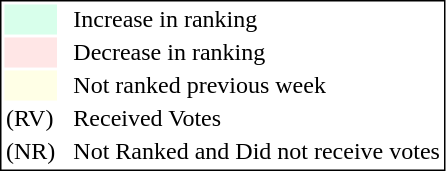<table style="border:1px solid black;">
<tr>
<td style="background:#D8FFEB; width:20px;"></td>
<td> </td>
<td>Increase in ranking</td>
</tr>
<tr>
<td style="background:#FFE6E6; width:20px;"></td>
<td> </td>
<td>Decrease in ranking</td>
</tr>
<tr>
<td style="background:#FFFFE6; width:20px;"></td>
<td> </td>
<td>Not ranked previous week</td>
</tr>
<tr>
<td>(RV)</td>
<td> </td>
<td>Received Votes</td>
</tr>
<tr>
<td>(NR)</td>
<td> </td>
<td>Not Ranked and Did not receive votes</td>
</tr>
</table>
